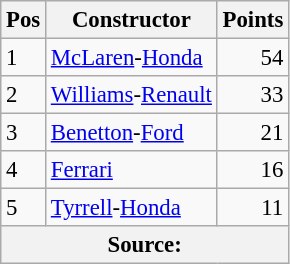<table class="wikitable" style="font-size:95%;">
<tr>
<th>Pos</th>
<th>Constructor</th>
<th>Points</th>
</tr>
<tr>
<td>1</td>
<td> <a href='#'>McLaren</a>-<a href='#'>Honda</a></td>
<td align="right">54</td>
</tr>
<tr>
<td>2</td>
<td> <a href='#'>Williams</a>-<a href='#'>Renault</a></td>
<td align="right">33</td>
</tr>
<tr>
<td>3</td>
<td> <a href='#'>Benetton</a>-<a href='#'>Ford</a></td>
<td align="right">21</td>
</tr>
<tr>
<td>4</td>
<td> <a href='#'>Ferrari</a></td>
<td align="right">16</td>
</tr>
<tr>
<td>5</td>
<td> <a href='#'>Tyrrell</a>-<a href='#'>Honda</a></td>
<td align="right">11</td>
</tr>
<tr>
<th colspan="4">Source: </th>
</tr>
</table>
